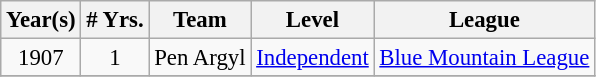<table class="wikitable" style="text-align:center; font-size: 95%;">
<tr>
<th>Year(s)</th>
<th># Yrs.</th>
<th>Team</th>
<th>Level</th>
<th>League</th>
</tr>
<tr>
<td>1907</td>
<td>1</td>
<td>Pen Argyl</td>
<td><a href='#'>Independent</a></td>
<td><a href='#'>Blue Mountain League</a></td>
</tr>
<tr>
</tr>
</table>
